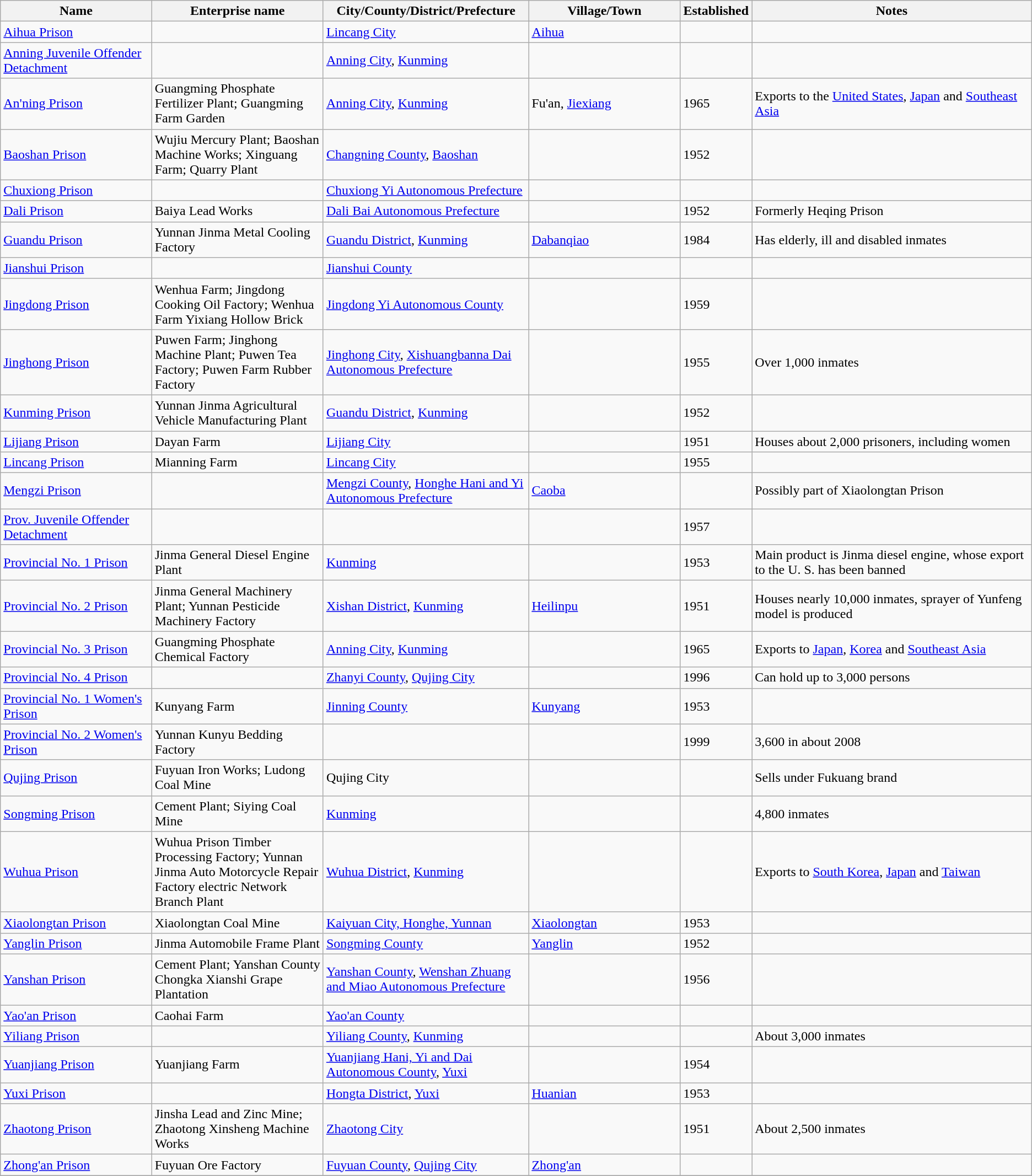<table class="wikitable">
<tr>
<th width=15%>Name</th>
<th width=17%>Enterprise name</th>
<th width=20%>City/County/District/Prefecture</th>
<th width=15%>Village/Town</th>
<th width=5%>Established</th>
<th width=28%>Notes</th>
</tr>
<tr>
<td><a href='#'>Aihua Prison</a></td>
<td></td>
<td><a href='#'>Lincang City</a></td>
<td><a href='#'>Aihua</a></td>
<td></td>
<td></td>
</tr>
<tr>
<td><a href='#'>Anning Juvenile Offender Detachment</a></td>
<td></td>
<td><a href='#'>Anning City</a>, <a href='#'>Kunming</a></td>
<td></td>
<td></td>
<td></td>
</tr>
<tr>
<td><a href='#'>An'ning Prison</a></td>
<td>Guangming Phosphate Fertilizer Plant; Guangming Farm Garden</td>
<td><a href='#'>Anning City</a>, <a href='#'>Kunming</a></td>
<td>Fu'an, <a href='#'>Jiexiang</a></td>
<td>1965</td>
<td>Exports to the <a href='#'>United States</a>, <a href='#'>Japan</a> and <a href='#'>Southeast Asia</a></td>
</tr>
<tr>
<td><a href='#'>Baoshan Prison</a></td>
<td>Wujiu Mercury Plant; Baoshan Machine Works; Xinguang Farm; Quarry Plant</td>
<td><a href='#'>Changning County</a>, <a href='#'>Baoshan</a></td>
<td></td>
<td>1952</td>
<td></td>
</tr>
<tr>
<td><a href='#'>Chuxiong Prison</a></td>
<td></td>
<td><a href='#'>Chuxiong Yi Autonomous Prefecture</a></td>
<td></td>
<td></td>
<td></td>
</tr>
<tr>
<td><a href='#'>Dali Prison</a></td>
<td>Baiya Lead Works</td>
<td><a href='#'>Dali Bai Autonomous Prefecture</a></td>
<td></td>
<td>1952</td>
<td>Formerly Heqing Prison</td>
</tr>
<tr>
<td><a href='#'>Guandu Prison</a></td>
<td>Yunnan Jinma Metal Cooling Factory</td>
<td><a href='#'>Guandu District</a>, <a href='#'>Kunming</a></td>
<td><a href='#'>Dabanqiao</a></td>
<td>1984</td>
<td>Has elderly, ill and disabled inmates</td>
</tr>
<tr>
<td><a href='#'>Jianshui Prison</a></td>
<td></td>
<td><a href='#'>Jianshui County</a></td>
<td></td>
<td></td>
<td></td>
</tr>
<tr>
<td><a href='#'>Jingdong Prison</a></td>
<td>Wenhua Farm; Jingdong Cooking Oil Factory; Wenhua Farm Yixiang Hollow Brick</td>
<td><a href='#'>Jingdong Yi Autonomous County</a></td>
<td></td>
<td>1959</td>
<td></td>
</tr>
<tr>
<td><a href='#'>Jinghong Prison</a></td>
<td>Puwen Farm; Jinghong Machine Plant; Puwen Tea Factory; Puwen Farm Rubber Factory</td>
<td><a href='#'>Jinghong City</a>, <a href='#'>Xishuangbanna Dai Autonomous Prefecture</a></td>
<td></td>
<td>1955</td>
<td>Over 1,000 inmates</td>
</tr>
<tr>
<td><a href='#'>Kunming Prison</a></td>
<td>Yunnan Jinma Agricultural Vehicle Manufacturing Plant</td>
<td><a href='#'>Guandu District</a>, <a href='#'>Kunming</a></td>
<td></td>
<td>1952</td>
<td></td>
</tr>
<tr>
<td><a href='#'>Lijiang Prison</a></td>
<td>Dayan Farm</td>
<td><a href='#'>Lijiang City</a></td>
<td></td>
<td>1951</td>
<td>Houses about 2,000 prisoners, including women</td>
</tr>
<tr>
<td><a href='#'>Lincang Prison</a></td>
<td>Mianning Farm</td>
<td><a href='#'>Lincang City</a></td>
<td></td>
<td>1955</td>
<td></td>
</tr>
<tr>
<td><a href='#'>Mengzi Prison</a></td>
<td></td>
<td><a href='#'>Mengzi County</a>, <a href='#'>Honghe Hani and Yi Autonomous Prefecture</a></td>
<td><a href='#'>Caoba</a></td>
<td></td>
<td>Possibly part of Xiaolongtan Prison</td>
</tr>
<tr>
<td><a href='#'>Prov. Juvenile Offender Detachment</a></td>
<td></td>
<td></td>
<td></td>
<td>1957</td>
<td></td>
</tr>
<tr>
<td><a href='#'>Provincial No. 1 Prison</a></td>
<td>Jinma General Diesel Engine Plant</td>
<td><a href='#'>Kunming</a></td>
<td></td>
<td>1953</td>
<td>Main product is Jinma diesel engine, whose export to the U. S. has been banned</td>
</tr>
<tr>
<td><a href='#'>Provincial No. 2 Prison</a></td>
<td>Jinma General Machinery Plant; Yunnan Pesticide Machinery Factory</td>
<td><a href='#'>Xishan District</a>, <a href='#'>Kunming</a></td>
<td><a href='#'>Heilinpu</a></td>
<td>1951</td>
<td>Houses nearly 10,000 inmates, sprayer of Yunfeng model is produced</td>
</tr>
<tr>
<td><a href='#'>Provincial No. 3 Prison</a></td>
<td>Guangming Phosphate Chemical Factory</td>
<td><a href='#'>Anning City</a>, <a href='#'>Kunming</a></td>
<td></td>
<td>1965</td>
<td>Exports to <a href='#'>Japan</a>, <a href='#'>Korea</a> and <a href='#'>Southeast Asia</a></td>
</tr>
<tr>
<td><a href='#'>Provincial No. 4 Prison</a></td>
<td></td>
<td><a href='#'>Zhanyi County</a>, <a href='#'>Qujing City</a></td>
<td></td>
<td>1996</td>
<td>Can hold up to 3,000 persons</td>
</tr>
<tr>
<td><a href='#'>Provincial No. 1 Women's Prison</a></td>
<td>Kunyang Farm</td>
<td><a href='#'>Jinning County</a></td>
<td><a href='#'>Kunyang</a></td>
<td>1953</td>
<td></td>
</tr>
<tr>
<td><a href='#'>Provincial No. 2 Women's Prison</a></td>
<td>Yunnan Kunyu Bedding Factory</td>
<td></td>
<td></td>
<td>1999</td>
<td>3,600 in about 2008</td>
</tr>
<tr>
<td><a href='#'>Qujing Prison</a></td>
<td>Fuyuan Iron Works; Ludong Coal Mine</td>
<td>Qujing City</td>
<td></td>
<td></td>
<td>Sells under Fukuang brand</td>
</tr>
<tr>
<td><a href='#'>Songming Prison</a></td>
<td>Cement Plant; Siying Coal Mine</td>
<td><a href='#'>Kunming</a></td>
<td></td>
<td></td>
<td>4,800 inmates</td>
</tr>
<tr>
<td><a href='#'>Wuhua Prison</a></td>
<td>Wuhua Prison Timber Processing Factory; Yunnan Jinma Auto Motorcycle Repair Factory electric Network Branch Plant</td>
<td><a href='#'>Wuhua District</a>, <a href='#'>Kunming</a></td>
<td></td>
<td></td>
<td>Exports to <a href='#'>South Korea</a>, <a href='#'>Japan</a> and <a href='#'>Taiwan</a></td>
</tr>
<tr>
<td><a href='#'>Xiaolongtan Prison</a></td>
<td>Xiaolongtan Coal Mine</td>
<td><a href='#'>Kaiyuan City, Honghe, Yunnan</a></td>
<td><a href='#'>Xiaolongtan</a></td>
<td>1953</td>
<td></td>
</tr>
<tr>
<td><a href='#'>Yanglin Prison</a></td>
<td>Jinma Automobile Frame Plant</td>
<td><a href='#'>Songming County</a></td>
<td><a href='#'>Yanglin</a></td>
<td>1952</td>
<td></td>
</tr>
<tr>
<td><a href='#'>Yanshan Prison</a></td>
<td>Cement Plant; Yanshan County Chongka Xianshi Grape Plantation</td>
<td><a href='#'>Yanshan County</a>, <a href='#'>Wenshan Zhuang and Miao Autonomous Prefecture</a></td>
<td></td>
<td>1956</td>
<td></td>
</tr>
<tr>
<td><a href='#'>Yao'an Prison</a></td>
<td>Caohai Farm</td>
<td><a href='#'>Yao'an County</a></td>
<td></td>
<td></td>
<td></td>
</tr>
<tr>
<td><a href='#'>Yiliang Prison</a></td>
<td></td>
<td><a href='#'>Yiliang County</a>, <a href='#'>Kunming</a></td>
<td></td>
<td></td>
<td>About 3,000 inmates</td>
</tr>
<tr>
<td><a href='#'>Yuanjiang Prison</a></td>
<td>Yuanjiang Farm</td>
<td><a href='#'>Yuanjiang Hani, Yi and Dai Autonomous County</a>, <a href='#'>Yuxi</a></td>
<td></td>
<td>1954</td>
<td></td>
</tr>
<tr>
<td><a href='#'>Yuxi Prison</a></td>
<td></td>
<td><a href='#'>Hongta District</a>, <a href='#'>Yuxi</a></td>
<td><a href='#'>Huanian</a></td>
<td>1953</td>
<td></td>
</tr>
<tr>
<td><a href='#'>Zhaotong Prison</a></td>
<td>Jinsha Lead and Zinc Mine; Zhaotong Xinsheng Machine Works</td>
<td><a href='#'>Zhaotong City</a></td>
<td></td>
<td>1951</td>
<td>About 2,500 inmates</td>
</tr>
<tr>
<td><a href='#'>Zhong'an Prison</a></td>
<td>Fuyuan Ore Factory</td>
<td><a href='#'>Fuyuan County</a>, <a href='#'>Qujing City</a></td>
<td><a href='#'>Zhong'an</a></td>
<td></td>
<td></td>
</tr>
<tr>
</tr>
</table>
